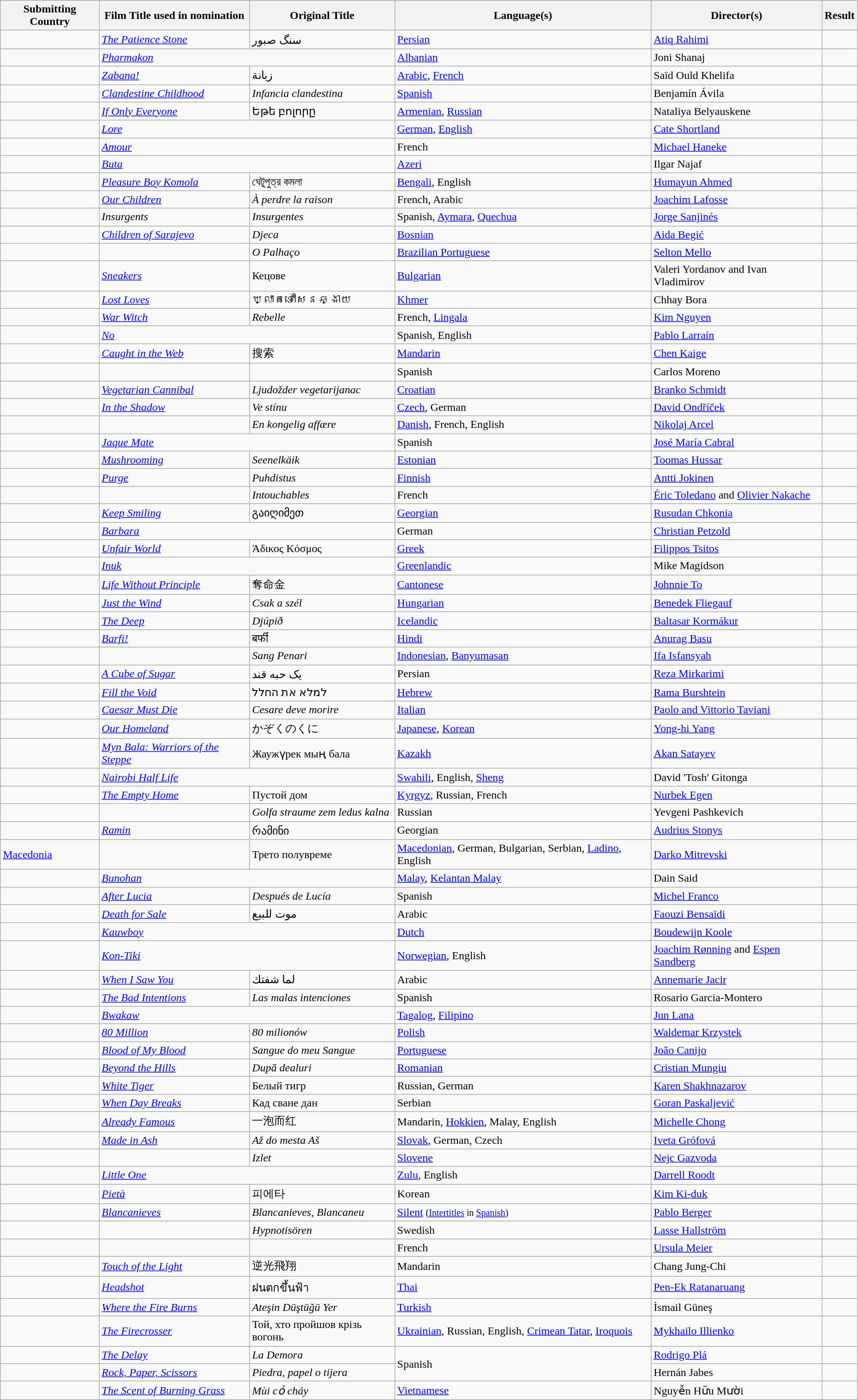<table class="wikitable sortable" width="98%" style="background:#f">
<tr>
<th>Submitting Country</th>
<th>Film Title used in nomination</th>
<th>Original Title</th>
<th>Language(s)</th>
<th>Director(s)</th>
<th>Result</th>
</tr>
<tr>
<td></td>
<td><em><a href='#'>The Patience Stone</a></em></td>
<td>سنگ صبور</td>
<td><a href='#'>Persian</a></td>
<td><a href='#'>Atiq Rahimi</a></td>
<td></td>
</tr>
<tr>
<td></td>
<td colspan="2"><em><a href='#'>Pharmakon</a></em></td>
<td><a href='#'>Albanian</a></td>
<td>Joni Shanaj</td>
<td></td>
</tr>
<tr>
<td></td>
<td><em><a href='#'>Zabana!</a></em></td>
<td>زبانة</td>
<td><a href='#'>Arabic</a>, <a href='#'>French</a></td>
<td>Saïd Ould Khelifa</td>
<td></td>
</tr>
<tr>
<td></td>
<td><em><a href='#'>Clandestine Childhood</a></em></td>
<td><em>Infancia clandestina</em></td>
<td><a href='#'>Spanish</a></td>
<td>Benjamín Ávila</td>
<td></td>
</tr>
<tr>
<td></td>
<td><em><a href='#'>If Only Everyone</a></em></td>
<td>Եթե բոլորը</td>
<td><a href='#'>Armenian</a>, <a href='#'>Russian</a></td>
<td>Nataliya Belyauskene</td>
<td></td>
</tr>
<tr>
<td></td>
<td colspan="2"><em><a href='#'>Lore</a></em></td>
<td><a href='#'>German</a>, <a href='#'>English</a></td>
<td><a href='#'>Cate Shortland</a></td>
<td></td>
</tr>
<tr>
<td></td>
<td colspan="2"><em><a href='#'>Amour</a></em></td>
<td>French</td>
<td><a href='#'>Michael Haneke</a></td>
<td></td>
</tr>
<tr>
<td></td>
<td colspan="2"><em><a href='#'>Buta</a></em></td>
<td><a href='#'>Azeri</a></td>
<td>Ilgar Najaf</td>
<td></td>
</tr>
<tr>
<td></td>
<td><em><a href='#'>Pleasure Boy Komola</a></em></td>
<td>ঘেটুপুত্র কমলা</td>
<td><a href='#'>Bengali</a>, English</td>
<td><a href='#'>Humayun Ahmed</a></td>
<td></td>
</tr>
<tr>
<td></td>
<td><em><a href='#'>Our Children</a></em></td>
<td><em>À perdre la raison</em></td>
<td>French, Arabic</td>
<td><a href='#'>Joachim Lafosse</a></td>
<td></td>
</tr>
<tr>
<td></td>
<td><em>Insurgents</em></td>
<td><em>Insurgentes</em></td>
<td>Spanish, <a href='#'>Aymara</a>, <a href='#'>Quechua</a></td>
<td><a href='#'>Jorge Sanjinés</a></td>
<td><em></em></td>
</tr>
<tr>
<td></td>
<td><em><a href='#'>Children of Sarajevo</a></em></td>
<td><em>Djeca</em></td>
<td><a href='#'>Bosnian</a></td>
<td><a href='#'>Aida Begić</a></td>
<td></td>
</tr>
<tr>
<td></td>
<td><em></em></td>
<td><em>O Palhaço</em></td>
<td><a href='#'>Brazilian Portuguese</a></td>
<td><a href='#'>Selton Mello</a></td>
<td></td>
</tr>
<tr>
<td></td>
<td><em><a href='#'>Sneakers</a></em></td>
<td>Кецове</td>
<td><a href='#'>Bulgarian</a></td>
<td>Valeri Yordanov and Ivan Vladimirov</td>
<td></td>
</tr>
<tr>
<td></td>
<td><em><a href='#'>Lost Loves</a></em></td>
<td>ឃ្លាតទៅសែនឆ្ងាយ</td>
<td><a href='#'>Khmer</a></td>
<td>Chhay Bora</td>
<td></td>
</tr>
<tr>
<td></td>
<td><em><a href='#'>War Witch</a></em></td>
<td><em>Rebelle</em></td>
<td>French, <a href='#'>Lingala</a></td>
<td><a href='#'>Kim Nguyen</a></td>
<td></td>
</tr>
<tr>
<td></td>
<td colspan="2"><em><a href='#'>No</a></em></td>
<td>Spanish, English</td>
<td><a href='#'>Pablo Larraín</a></td>
<td></td>
</tr>
<tr>
<td></td>
<td><em><a href='#'>Caught in the Web</a></em></td>
<td>搜索</td>
<td><a href='#'>Mandarin</a></td>
<td><a href='#'>Chen Kaige</a></td>
<td></td>
</tr>
<tr>
<td></td>
<td><em></em></td>
<td><em></em></td>
<td>Spanish</td>
<td>Carlos Moreno</td>
<td></td>
</tr>
<tr>
<td></td>
<td><em><a href='#'>Vegetarian Cannibal</a></em></td>
<td><em>Ljudožder vegetarijanac</em></td>
<td><a href='#'>Croatian</a></td>
<td><a href='#'>Branko Schmidt</a></td>
<td></td>
</tr>
<tr>
<td></td>
<td><em><a href='#'>In the Shadow</a></em></td>
<td><em>Ve stínu</em></td>
<td><a href='#'>Czech</a>, German</td>
<td><a href='#'>David Ondříček</a></td>
<td></td>
</tr>
<tr>
<td></td>
<td><em></em></td>
<td><em>En kongelig affære</em></td>
<td><a href='#'>Danish</a>, French, English</td>
<td><a href='#'>Nikolaj Arcel</a></td>
<td></td>
</tr>
<tr>
<td></td>
<td colspan="2"><em><a href='#'>Jaque Mate</a></em></td>
<td>Spanish</td>
<td><a href='#'>José María Cabral</a></td>
<td></td>
</tr>
<tr>
<td></td>
<td><em><a href='#'>Mushrooming</a></em></td>
<td><em>Seenelkäik</em></td>
<td><a href='#'>Estonian</a></td>
<td><a href='#'>Toomas Hussar</a></td>
<td></td>
</tr>
<tr>
<td></td>
<td><em><a href='#'>Purge</a></em></td>
<td><em>Puhdistus</em></td>
<td><a href='#'>Finnish</a></td>
<td><a href='#'>Antti Jokinen</a></td>
<td></td>
</tr>
<tr>
<td></td>
<td><em></em></td>
<td><em>Intouchables</em></td>
<td>French</td>
<td><a href='#'>Éric Toledano</a> and <a href='#'>Olivier Nakache</a></td>
<td></td>
</tr>
<tr>
<td></td>
<td><em><a href='#'>Keep Smiling</a></em></td>
<td>გაიღიმეთ</td>
<td><a href='#'>Georgian</a></td>
<td><a href='#'>Rusudan Chkonia</a></td>
<td></td>
</tr>
<tr>
<td></td>
<td colspan="2"><em><a href='#'>Barbara</a></em></td>
<td>German</td>
<td><a href='#'>Christian Petzold</a></td>
<td></td>
</tr>
<tr>
<td></td>
<td><em><a href='#'>Unfair World</a></em></td>
<td>Άδικος Κόσμος</td>
<td><a href='#'>Greek</a></td>
<td><a href='#'>Filippos Tsitos</a></td>
<td></td>
</tr>
<tr>
<td></td>
<td colspan="2"><em><a href='#'>Inuk</a></em></td>
<td><a href='#'>Greenlandic</a></td>
<td>Mike Magidson</td>
<td></td>
</tr>
<tr>
<td></td>
<td><em><a href='#'>Life Without Principle</a></em></td>
<td>奪命金</td>
<td><a href='#'>Cantonese</a></td>
<td><a href='#'>Johnnie To</a></td>
<td></td>
</tr>
<tr>
<td></td>
<td><em><a href='#'>Just the Wind</a></em></td>
<td><em>Csak a szél</em></td>
<td><a href='#'>Hungarian</a></td>
<td><a href='#'>Benedek Fliegauf</a></td>
<td></td>
</tr>
<tr>
<td></td>
<td><em><a href='#'>The Deep</a></em></td>
<td><em>Djúpið</em></td>
<td><a href='#'>Icelandic</a></td>
<td><a href='#'>Baltasar Kormákur</a></td>
<td></td>
</tr>
<tr>
<td></td>
<td><em><a href='#'>Barfi!</a></em></td>
<td>बर्फी</td>
<td><a href='#'>Hindi</a></td>
<td><a href='#'>Anurag Basu</a></td>
<td></td>
</tr>
<tr>
<td></td>
<td><em></em></td>
<td><em>Sang Penari</em></td>
<td><a href='#'>Indonesian</a>, <a href='#'>Banyumasan</a></td>
<td><a href='#'>Ifa Isfansyah</a></td>
<td></td>
</tr>
<tr>
<td></td>
<td><em><a href='#'>A Cube of Sugar</a></em></td>
<td>یک حبه قند</td>
<td>Persian</td>
<td><a href='#'>Reza Mirkarimi</a></td>
<td><em></em></td>
</tr>
<tr>
<td></td>
<td><em><a href='#'>Fill the Void</a></em></td>
<td>למלא את החלל</td>
<td><a href='#'>Hebrew</a></td>
<td><a href='#'>Rama Burshtein</a></td>
<td></td>
</tr>
<tr>
<td></td>
<td><em><a href='#'>Caesar Must Die</a></em></td>
<td><em>Cesare deve morire</em></td>
<td><a href='#'>Italian</a></td>
<td><a href='#'>Paolo and Vittorio Taviani</a></td>
<td></td>
</tr>
<tr>
<td></td>
<td><em><a href='#'>Our Homeland</a></em></td>
<td>かぞくのくに</td>
<td><a href='#'>Japanese</a>, <a href='#'>Korean</a></td>
<td><a href='#'>Yong-hi Yang</a></td>
<td></td>
</tr>
<tr>
<td></td>
<td><em><a href='#'>Myn Bala: Warriors of the Steppe</a></em></td>
<td>Жаужүрек мың бала</td>
<td><a href='#'>Kazakh</a></td>
<td><a href='#'>Akan Satayev</a></td>
<td></td>
</tr>
<tr>
<td></td>
<td colspan="2"><em><a href='#'>Nairobi Half Life</a></em></td>
<td><a href='#'>Swahili</a>, English, <a href='#'>Sheng</a></td>
<td>David 'Tosh' Gitonga</td>
<td></td>
</tr>
<tr>
<td></td>
<td><em><a href='#'>The Empty Home</a></em></td>
<td>Пустой дом</td>
<td><a href='#'>Kyrgyz</a>, Russian, French</td>
<td><a href='#'>Nurbek Egen</a></td>
<td></td>
</tr>
<tr>
<td></td>
<td></td>
<td><em>Golfa straume zem ledus kalna</em></td>
<td>Russian</td>
<td>Yevgeni Pashkevich</td>
<td></td>
</tr>
<tr>
<td></td>
<td><em><a href='#'>Ramin</a></em></td>
<td>რამინი</td>
<td>Georgian</td>
<td><a href='#'>Audrius Stonys</a></td>
<td></td>
</tr>
<tr>
<td> <a href='#'>Macedonia</a></td>
<td></td>
<td>Трето полувреме</td>
<td><a href='#'>Macedonian</a>, German, Bulgarian, Serbian, <a href='#'>Ladino</a>, English</td>
<td><a href='#'>Darko Mitrevski</a></td>
<td></td>
</tr>
<tr>
<td></td>
<td colspan="2"><em><a href='#'>Bunohan</a></em></td>
<td><a href='#'>Malay</a>, <a href='#'>Kelantan Malay</a></td>
<td>Dain Said</td>
<td></td>
</tr>
<tr>
<td></td>
<td><em><a href='#'>After Lucia</a></em></td>
<td><em>Después de Lucía</em></td>
<td>Spanish</td>
<td><a href='#'>Michel Franco</a></td>
<td></td>
</tr>
<tr>
<td></td>
<td><em><a href='#'>Death for Sale</a></em></td>
<td>موت للبيع</td>
<td>Arabic</td>
<td><a href='#'>Faouzi Bensaïdi</a></td>
<td></td>
</tr>
<tr>
<td></td>
<td colspan="2"><em><a href='#'>Kauwboy</a></em></td>
<td><a href='#'>Dutch</a></td>
<td><a href='#'>Boudewijn Koole</a></td>
<td></td>
</tr>
<tr>
<td></td>
<td colspan="2"><em><a href='#'>Kon-Tiki</a></em></td>
<td><a href='#'>Norwegian</a>, English</td>
<td><a href='#'>Joachim Rønning</a> and <a href='#'>Espen Sandberg</a></td>
<td></td>
</tr>
<tr>
<td></td>
<td><em><a href='#'>When I Saw You</a></em></td>
<td>لما شفتك</td>
<td>Arabic</td>
<td><a href='#'>Annemarie Jacir</a></td>
<td></td>
</tr>
<tr>
<td></td>
<td><em><a href='#'>The Bad Intentions</a></em></td>
<td><em>Las malas intenciones</em></td>
<td>Spanish</td>
<td>Rosario Garcia-Montero</td>
<td></td>
</tr>
<tr>
<td></td>
<td colspan="2"><em><a href='#'>Bwakaw</a></em></td>
<td><a href='#'>Tagalog</a>, <a href='#'>Filipino</a></td>
<td><a href='#'>Jun Lana</a></td>
<td></td>
</tr>
<tr>
<td></td>
<td><em><a href='#'>80 Million</a></em></td>
<td><em>80 milionów</em></td>
<td><a href='#'>Polish</a></td>
<td><a href='#'>Waldemar Krzystek</a></td>
<td></td>
</tr>
<tr>
<td></td>
<td><em><a href='#'>Blood of My Blood</a></em></td>
<td><em>Sangue do meu Sangue</em></td>
<td><a href='#'>Portuguese</a></td>
<td><a href='#'>João Canijo</a></td>
<td></td>
</tr>
<tr>
<td></td>
<td><em><a href='#'>Beyond the Hills</a></em></td>
<td><em>După dealuri</em></td>
<td><a href='#'>Romanian</a></td>
<td><a href='#'>Cristian Mungiu</a></td>
<td></td>
</tr>
<tr>
<td></td>
<td><em><a href='#'>White Tiger</a></em></td>
<td>Белый тигр</td>
<td>Russian, German</td>
<td><a href='#'>Karen Shakhnazarov</a></td>
<td></td>
</tr>
<tr>
<td></td>
<td><em><a href='#'>When Day Breaks</a></em></td>
<td>Кад сване дан</td>
<td>Serbian</td>
<td><a href='#'>Goran Paskaljević</a></td>
<td></td>
</tr>
<tr>
<td></td>
<td><em><a href='#'>Already Famous</a></em></td>
<td>一泡而红</td>
<td>Mandarin, <a href='#'>Hokkien</a>, Malay, English</td>
<td><a href='#'>Michelle Chong</a></td>
<td></td>
</tr>
<tr>
<td></td>
<td><em><a href='#'>Made in Ash</a></em></td>
<td><em>Až do mesta Aš</em></td>
<td><a href='#'>Slovak</a>, German, Czech</td>
<td><a href='#'>Iveta Grófová</a></td>
<td></td>
</tr>
<tr>
<td></td>
<td></td>
<td><em>Izlet</em></td>
<td><a href='#'>Slovene</a></td>
<td><a href='#'>Nejc Gazvoda</a></td>
<td></td>
</tr>
<tr>
<td></td>
<td colspan="2"><em><a href='#'>Little One</a></em></td>
<td><a href='#'>Zulu</a>, English</td>
<td><a href='#'>Darrell Roodt</a></td>
<td></td>
</tr>
<tr>
<td></td>
<td><em><a href='#'>Pietà</a></em></td>
<td>피에타</td>
<td>Korean</td>
<td><a href='#'>Kim Ki-duk</a></td>
<td></td>
</tr>
<tr>
<td></td>
<td><em><a href='#'>Blancanieves</a></em></td>
<td><em>Blancanieves, Blancaneu</em></td>
<td><a href='#'>Silent</a> <small>(<a href='#'>Intertitles</a> in <a href='#'>Spanish</a>)</small></td>
<td><a href='#'>Pablo Berger</a></td>
<td></td>
</tr>
<tr>
<td></td>
<td><em></em></td>
<td><em>Hypnotisören</em></td>
<td>Swedish</td>
<td><a href='#'>Lasse Hallström</a></td>
<td></td>
</tr>
<tr>
<td></td>
<td><em></em></td>
<td><em></em></td>
<td>French</td>
<td><a href='#'>Ursula Meier</a></td>
<td></td>
</tr>
<tr>
<td></td>
<td><em><a href='#'>Touch of the Light</a></em></td>
<td>逆光飛翔</td>
<td>Mandarin</td>
<td>Chang Jung-Chi</td>
<td></td>
</tr>
<tr>
<td></td>
<td><em><a href='#'>Headshot</a></em></td>
<td>ฝนตกขึ้นฟ้า</td>
<td><a href='#'>Thai</a></td>
<td><a href='#'>Pen-Ek Ratanaruang</a></td>
<td></td>
</tr>
<tr>
<td></td>
<td><em><a href='#'>Where the Fire Burns</a></em></td>
<td><em>Ateşin Düştüğü Yer</em></td>
<td><a href='#'>Turkish</a></td>
<td>İsmail Güneş</td>
<td></td>
</tr>
<tr>
<td></td>
<td><em><a href='#'>The Firecrosser</a></em></td>
<td>Той, хто пройшов крізь вогонь</td>
<td><a href='#'>Ukrainian</a>, Russian, English, <a href='#'>Crimean Tatar</a>, <a href='#'>Iroquois</a></td>
<td><a href='#'>Mykhailo Illienko</a></td>
<td></td>
</tr>
<tr>
<td></td>
<td><em><a href='#'>The Delay</a></em></td>
<td><em>La Demora</em></td>
<td rowspan="2">Spanish</td>
<td><a href='#'>Rodrigo Plá</a></td>
<td></td>
</tr>
<tr>
<td></td>
<td><em><a href='#'>Rock, Paper, Scissors</a></em></td>
<td><em>Piedra, papel o tijera</em></td>
<td>Hernán Jabes</td>
<td></td>
</tr>
<tr>
<td></td>
<td><em><a href='#'>The Scent of Burning Grass</a></em></td>
<td><em>Mùi cỏ cháy</em></td>
<td><a href='#'>Vietnamese</a></td>
<td>Nguyễn Hữu Mười</td>
<td></td>
</tr>
</table>
